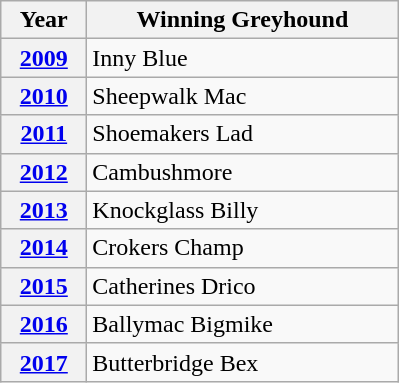<table class="wikitable">
<tr>
<th width=50>Year</th>
<th width=200>Winning Greyhound</th>
</tr>
<tr>
<th><a href='#'>2009</a></th>
<td>Inny Blue</td>
</tr>
<tr>
<th><a href='#'>2010</a></th>
<td>Sheepwalk Mac</td>
</tr>
<tr>
<th><a href='#'>2011</a></th>
<td>Shoemakers Lad</td>
</tr>
<tr>
<th><a href='#'>2012</a></th>
<td>Cambushmore</td>
</tr>
<tr>
<th><a href='#'>2013</a></th>
<td>Knockglass Billy</td>
</tr>
<tr>
<th><a href='#'>2014</a></th>
<td>Crokers Champ</td>
</tr>
<tr>
<th><a href='#'>2015</a></th>
<td>Catherines Drico</td>
</tr>
<tr>
<th><a href='#'>2016</a></th>
<td>Ballymac Bigmike</td>
</tr>
<tr>
<th><a href='#'>2017</a></th>
<td>Butterbridge Bex </td>
</tr>
</table>
